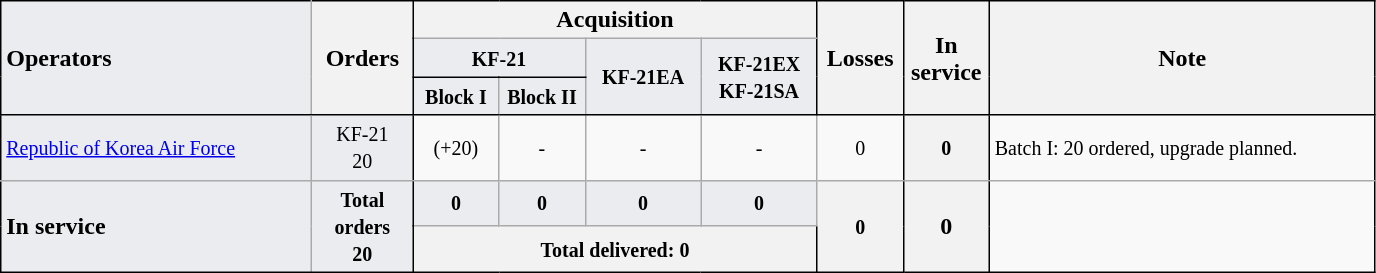<table class="wikitable">
<tr>
<td rowspan="3" style="background:#EAECF0;width: 200px;border-left:solid 1px ;border-top:solid 1px ;border-bottom:solid 1px"><strong>Operators</strong></td>
<th rowspan="3" style="width: 60px;border-right:solid 1px ;border-top:solid 1px ;border-bottom:solid 1px ">Orders</th>
<th colspan="4" style="border-right:solid 1px ;border-top:solid 1px ">Acquisition</th>
<th rowspan="3" style="width: 50px; border-right:solid 1px ;border-left:solid 1px ;border-top:solid 1px ;border-bottom:solid 1px ">Losses</th>
<th rowspan="3" style="width: 50px; border-right:solid 1px ;border-top:solid 1px ;border-bottom:solid 1px ">In service</th>
<th rowspan="3" style="width: 250px; border-right:solid 1px ;border-top:solid 1px ;border-bottom:solid 1px ">Note</th>
</tr>
<tr>
<td ! colspan="2" align="center" style="width: 100px; background:#EAECF0;border-bottom:solid 1px"><strong><small>KF-21</small></strong></td>
<td ! rowspan="2" align="center" style="width: 70px; background:#EAECF0;border-bottom:solid 1px"><strong><small>KF-21EA</small></strong></td>
<td ! rowspan="2" align="center" style="width: 70px; background:#EAECF0;border-bottom:solid 1px"><strong><small>KF-21EX<br>KF-21SA</small></strong></td>
</tr>
<tr>
<td align="center" style="width: 50px; background:#EAECF0;border-bottom:solid 1px"><strong><small>Block I</small></strong></td>
<td align="center" style="width: 50px; background:#EAECF0;border-bottom:solid 1px"><strong><small>Block II</small></strong></td>
</tr>
<tr>
<td style="background:#EAECF0;border-left:solid 1px "><small> <a href='#'>Republic of Korea Air Force</a></small></td>
<td align="center" style="background:#EAECF0;border-right:solid 1px "><small>KF-21<br>20</small></td>
<td align="center"><small>(+20)</small></td>
<td align="center"><small>-</small></td>
<td align="center"><small>-</small></td>
<td align="center"><small>-</small></td>
<td align="center" style="border-left: solid 1px ;border-right: solid 1px "><small>0</small></td>
<th align="center" style="border-right:solid 1px "><small>0</small></th>
<td style="border-right:solid 1px "><small>Batch I: 20 ordered, upgrade planned.</small></td>
</tr>
<tr>
<td rowspan="2" style="background:#EAECF0;border-left:solid 1px ;border-top:solid 1px ;border-bottom:solid 1px "><strong>In service</strong></td>
<td align="center" rowspan="2" style="background:#EAECF0;border-right:solid 1px ;border-top:solid 1px ;border-bottom:solid 1px "><small><strong>Total orders<br>20</strong></small></td>
<td align="center" style="background:#EAECF0;border-top:solid 1px "><small><strong>0</strong></small></td>
<td align="center" style="background:#EAECF0;border-top:solid 1px "><small><strong>0</strong></small></td>
<td align="center" style="background:#EAECF0;border-top:solid 1px "><small><strong>0</strong></small></td>
<td align="center" style="background:#EAECF0;border-top:solid 1px "><small><strong>0</strong></small></td>
<th rowspan="2" style="border-left:solid 1px ; border-right:solid 1px ;border-top:solid 1px ;border-bottom:solid 1px "><small>0</small></th>
<th rowspan="2" style="border-right:solid 1px ;border-top:solid 1px ;border-bottom:solid 1px ">0</th>
<td rowspan="2" style="border-right:solid 1px ;border-top:solid 1px ;border-bottom:solid 1px "><small> </small></td>
</tr>
<tr>
<th colspan="4" style="border-bottom:solid 1px "><small>Total delivered: 0</small></th>
</tr>
</table>
